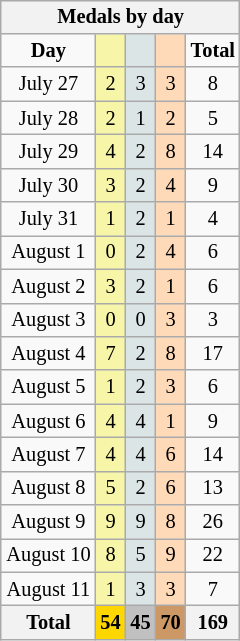<table class="wikitable" style="font-size:85%; float:right">
<tr align=center>
<th colspan=7><strong>Medals by day</strong></th>
</tr>
<tr align=center>
<td><strong>Day</strong></td>
<td style="background:#f7f6a8;"></td>
<td style="background:#dce5e5;"></td>
<td style="background:#ffdab9;"></td>
<td><strong>Total</strong></td>
</tr>
<tr align=center>
<td>July 27</td>
<td style="background:#f7f6a8;">2</td>
<td style="background:#dce5e5;">3</td>
<td style="background:#ffdab9;">3</td>
<td>8</td>
</tr>
<tr align=center>
<td>July 28</td>
<td style="background:#f7f6a8;">2</td>
<td style="background:#dce5e5;">1</td>
<td style="background:#ffdab9;">2</td>
<td>5</td>
</tr>
<tr align=center>
<td>July 29</td>
<td style="background:#f7f6a8;">4</td>
<td style="background:#dce5e5;">2</td>
<td style="background:#ffdab9;">8</td>
<td>14</td>
</tr>
<tr align=center>
<td>July 30</td>
<td style="background:#f7f6a8;">3</td>
<td style="background:#dce5e5;">2</td>
<td style="background:#ffdab9;">4</td>
<td>9</td>
</tr>
<tr align=center>
<td>July 31</td>
<td style="background:#f7f6a8;">1</td>
<td style="background:#dce5e5;">2</td>
<td style="background:#ffdab9;">1</td>
<td>4</td>
</tr>
<tr align=center>
<td>August 1</td>
<td style="background:#f7f6a8;">0</td>
<td style="background:#dce5e5;">2</td>
<td style="background:#ffdab9;">4</td>
<td>6</td>
</tr>
<tr align=center>
<td>August 2</td>
<td style="background:#f7f6a8;">3</td>
<td style="background:#dce5e5;">2</td>
<td style="background:#ffdab9;">1</td>
<td>6</td>
</tr>
<tr align=center>
<td>August 3</td>
<td style="background:#f7f6a8;">0</td>
<td style="background:#dce5e5;">0</td>
<td style="background:#ffdab9;">3</td>
<td>3</td>
</tr>
<tr align=center>
<td>August 4</td>
<td style="background:#f7f6a8;">7</td>
<td style="background:#dce5e5;">2</td>
<td style="background:#ffdab9;">8</td>
<td>17</td>
</tr>
<tr align=center>
<td>August 5</td>
<td style="background:#f7f6a8;">1</td>
<td style="background:#dce5e5;">2</td>
<td style="background:#ffdab9;">3</td>
<td>6</td>
</tr>
<tr align=center>
<td>August 6</td>
<td style="background:#f7f6a8;">4</td>
<td style="background:#dce5e5;">4</td>
<td style="background:#ffdab9;">1</td>
<td>9</td>
</tr>
<tr align=center>
<td>August 7</td>
<td style="background:#f7f6a8;">4</td>
<td style="background:#dce5e5;">4</td>
<td style="background:#ffdab9;">6</td>
<td>14</td>
</tr>
<tr align=center>
<td>August 8</td>
<td style="background:#f7f6a8;">5</td>
<td style="background:#dce5e5;">2</td>
<td style="background:#ffdab9;">6</td>
<td>13</td>
</tr>
<tr align=center>
<td>August 9</td>
<td style="background:#f7f6a8;">9</td>
<td style="background:#dce5e5;">9</td>
<td style="background:#ffdab9;">8</td>
<td>26</td>
</tr>
<tr align=center>
<td>August 10</td>
<td style="background:#f7f6a8;">8</td>
<td style="background:#dce5e5;">5</td>
<td style="background:#ffdab9;">9</td>
<td>22</td>
</tr>
<tr align=center>
<td>August 11</td>
<td style="background:#f7f6a8;">1</td>
<td style="background:#dce5e5;">3</td>
<td style="background:#ffdab9;">3</td>
<td>7</td>
</tr>
<tr align=center>
<th><strong>Total</strong></th>
<th style="background:gold;"><strong>54</strong></th>
<th style="background:silver;"><strong>45</strong></th>
<th style="background:#c96;"><strong>70</strong></th>
<th><strong>169</strong></th>
</tr>
</table>
